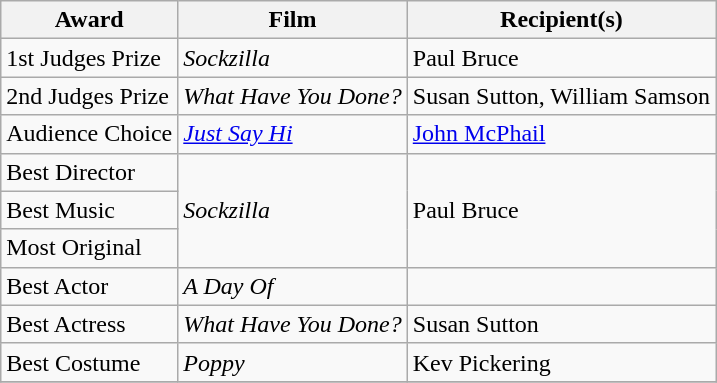<table class="wikitable">
<tr>
<th>Award</th>
<th>Film</th>
<th>Recipient(s)</th>
</tr>
<tr>
<td>1st Judges Prize</td>
<td><em>Sockzilla</em></td>
<td>Paul Bruce</td>
</tr>
<tr>
<td>2nd Judges Prize</td>
<td><em>What Have You Done?</em></td>
<td>Susan Sutton, William Samson</td>
</tr>
<tr>
<td>Audience Choice</td>
<td><em><a href='#'>Just Say Hi</a></em></td>
<td><a href='#'>John McPhail</a></td>
</tr>
<tr>
<td>Best Director</td>
<td rowspan="3"><em>Sockzilla</em></td>
<td rowspan="3">Paul Bruce</td>
</tr>
<tr>
<td>Best Music</td>
</tr>
<tr>
<td>Most Original</td>
</tr>
<tr>
<td>Best Actor</td>
<td><em>A Day Of</em></td>
<td></td>
</tr>
<tr>
<td>Best Actress</td>
<td><em>What Have You Done?</em></td>
<td>Susan Sutton</td>
</tr>
<tr>
<td>Best Costume</td>
<td><em>Poppy</em></td>
<td>Kev Pickering</td>
</tr>
<tr>
</tr>
</table>
